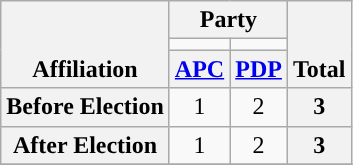<table class=wikitable style="text-align:center">
<tr style="vertical-align:bottom;">
<th rowspan=3>Affiliation</th>
<th colspan=2>Party</th>
<th rowspan=3>Total</th>
</tr>
<tr>
<td style="background-color:"></td>
<td style="background-color:"></td>
</tr>
<tr>
<th><a href='#'>APC</a></th>
<th><a href='#'>PDP</a></th>
</tr>
<tr>
<th>Before Election</th>
<td>1</td>
<td>2</td>
<th>3</th>
</tr>
<tr>
<th>After Election</th>
<td>1</td>
<td>2</td>
<th>3</th>
</tr>
<tr>
</tr>
</table>
